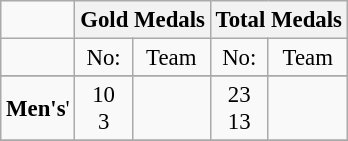<table class="wikitable" style="text-align: center; font-size:95%;">
<tr>
<td></td>
<th colspan=2>Gold Medals</th>
<th colspan=2>Total Medals</th>
</tr>
<tr>
<td></td>
<td>No:</td>
<td>Team</td>
<td>No:</td>
<td>Team</td>
</tr>
<tr>
</tr>
<tr>
<td><strong>Men's</strong>'</td>
<td>10 <br> 3</td>
<td align="left"> <br> </td>
<td>23 <br> 13</td>
<td align="left"> <br> </td>
</tr>
<tr>
</tr>
</table>
